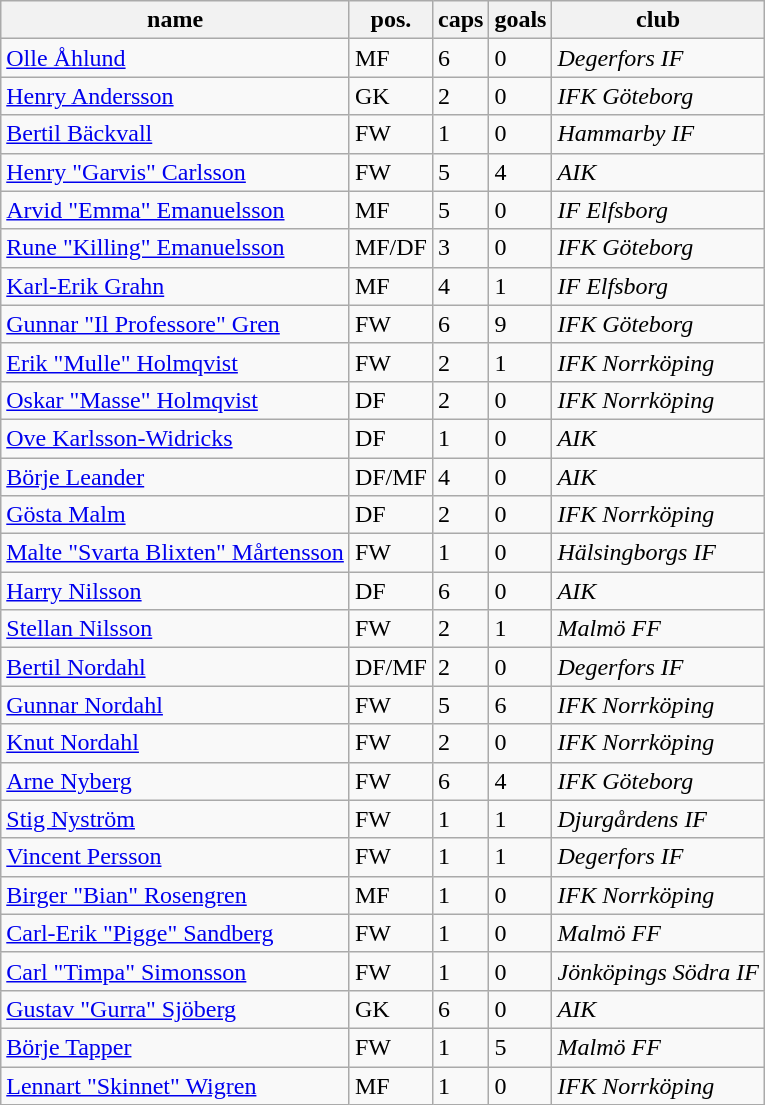<table class="wikitable" border="1">
<tr>
<th>name</th>
<th>pos.</th>
<th>caps</th>
<th>goals</th>
<th>club</th>
</tr>
<tr>
<td><a href='#'>Olle Åhlund</a></td>
<td>MF</td>
<td>6</td>
<td>0</td>
<td><em>Degerfors IF</em></td>
</tr>
<tr>
<td><a href='#'>Henry Andersson</a></td>
<td>GK</td>
<td>2</td>
<td>0</td>
<td><em>IFK Göteborg</em></td>
</tr>
<tr>
<td><a href='#'>Bertil Bäckvall</a></td>
<td>FW</td>
<td>1</td>
<td>0</td>
<td><em>Hammarby IF</em></td>
</tr>
<tr>
<td><a href='#'>Henry "Garvis" Carlsson</a></td>
<td>FW</td>
<td>5</td>
<td>4</td>
<td><em>AIK</em></td>
</tr>
<tr>
<td><a href='#'>Arvid "Emma" Emanuelsson</a></td>
<td>MF</td>
<td>5</td>
<td>0</td>
<td><em>IF Elfsborg</em></td>
</tr>
<tr>
<td><a href='#'>Rune "Killing" Emanuelsson</a></td>
<td>MF/DF</td>
<td>3</td>
<td>0</td>
<td><em>IFK Göteborg</em></td>
</tr>
<tr>
<td><a href='#'>Karl-Erik Grahn</a></td>
<td>MF</td>
<td>4</td>
<td>1</td>
<td><em>IF Elfsborg</em></td>
</tr>
<tr>
<td><a href='#'>Gunnar "Il Professore" Gren</a></td>
<td>FW</td>
<td>6</td>
<td>9</td>
<td><em>IFK Göteborg</em></td>
</tr>
<tr>
<td><a href='#'>Erik "Mulle" Holmqvist</a></td>
<td>FW</td>
<td>2</td>
<td>1</td>
<td><em>IFK Norrköping</em></td>
</tr>
<tr>
<td><a href='#'>Oskar "Masse" Holmqvist</a></td>
<td>DF</td>
<td>2</td>
<td>0</td>
<td><em>IFK Norrköping</em></td>
</tr>
<tr>
<td><a href='#'>Ove Karlsson-Widricks</a></td>
<td>DF</td>
<td>1</td>
<td>0</td>
<td><em>AIK</em></td>
</tr>
<tr>
<td><a href='#'>Börje Leander</a></td>
<td>DF/MF</td>
<td>4</td>
<td>0</td>
<td><em>AIK</em></td>
</tr>
<tr>
<td><a href='#'>Gösta Malm</a></td>
<td>DF</td>
<td>2</td>
<td>0</td>
<td><em>IFK Norrköping</em></td>
</tr>
<tr>
<td><a href='#'>Malte "Svarta Blixten" Mårtensson</a></td>
<td>FW</td>
<td>1</td>
<td>0</td>
<td><em>Hälsingborgs IF</em></td>
</tr>
<tr>
<td><a href='#'>Harry Nilsson</a></td>
<td>DF</td>
<td>6</td>
<td>0</td>
<td><em>AIK</em></td>
</tr>
<tr>
<td><a href='#'>Stellan Nilsson</a></td>
<td>FW</td>
<td>2</td>
<td>1</td>
<td><em>Malmö FF</em></td>
</tr>
<tr>
<td><a href='#'>Bertil Nordahl</a></td>
<td>DF/MF</td>
<td>2</td>
<td>0</td>
<td><em>Degerfors IF</em></td>
</tr>
<tr>
<td><a href='#'>Gunnar Nordahl</a></td>
<td>FW</td>
<td>5</td>
<td>6</td>
<td><em>IFK Norrköping</em></td>
</tr>
<tr>
<td><a href='#'>Knut Nordahl</a></td>
<td>FW</td>
<td>2</td>
<td>0</td>
<td><em>IFK Norrköping</em></td>
</tr>
<tr>
<td><a href='#'>Arne Nyberg</a></td>
<td>FW</td>
<td>6</td>
<td>4</td>
<td><em>IFK Göteborg</em></td>
</tr>
<tr>
<td><a href='#'>Stig Nyström</a></td>
<td>FW</td>
<td>1</td>
<td>1</td>
<td><em>Djurgårdens IF</em></td>
</tr>
<tr>
<td><a href='#'>Vincent Persson</a></td>
<td>FW</td>
<td>1</td>
<td>1</td>
<td><em>Degerfors IF</em></td>
</tr>
<tr>
<td><a href='#'>Birger "Bian" Rosengren</a></td>
<td>MF</td>
<td>1</td>
<td>0</td>
<td><em>IFK Norrköping</em></td>
</tr>
<tr>
<td><a href='#'>Carl-Erik "Pigge" Sandberg</a></td>
<td>FW</td>
<td>1</td>
<td>0</td>
<td><em>Malmö FF</em></td>
</tr>
<tr>
<td><a href='#'>Carl "Timpa" Simonsson</a></td>
<td>FW</td>
<td>1</td>
<td>0</td>
<td><em>Jönköpings Södra IF</em></td>
</tr>
<tr>
<td><a href='#'>Gustav "Gurra" Sjöberg</a></td>
<td>GK</td>
<td>6</td>
<td>0</td>
<td><em>AIK</em></td>
</tr>
<tr>
<td><a href='#'>Börje Tapper</a></td>
<td>FW</td>
<td>1</td>
<td>5</td>
<td><em>Malmö FF</em></td>
</tr>
<tr>
<td><a href='#'>Lennart "Skinnet" Wigren</a></td>
<td>MF</td>
<td>1</td>
<td>0</td>
<td><em>IFK Norrköping</em></td>
</tr>
</table>
